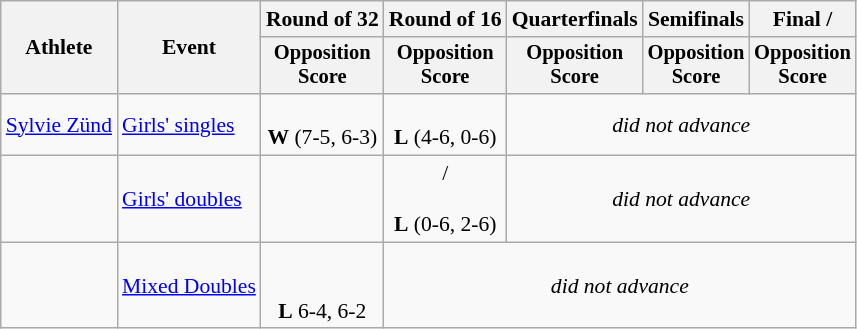<table class=wikitable style="font-size:90%">
<tr>
<th rowspan="2">Athlete</th>
<th rowspan="2">Event</th>
<th>Round of 32</th>
<th>Round of 16</th>
<th>Quarterfinals</th>
<th>Semifinals</th>
<th>Final / </th>
</tr>
<tr style="font-size:95%">
<th>Opposition<br>Score</th>
<th>Opposition<br>Score</th>
<th>Opposition<br>Score</th>
<th>Opposition<br>Score</th>
<th>Opposition<br>Score</th>
</tr>
<tr align=center>
<td align=left><a href='#'>Sylvie Zünd</a></td>
<td align=left><a href='#'>Girls' singles</a></td>
<td><br> <strong>W</strong> (7-5, 6-3)</td>
<td><br> <strong>L</strong> (4-6, 0-6)</td>
<td Colspan=3><em>did not advance</em></td>
</tr>
<tr align=center>
<td align=left><br></td>
<td align=left><a href='#'>Girls' doubles</a></td>
<td></td>
<td> /<br><br><strong>L</strong> (0-6, 2-6)</td>
<td colspan=3><em>did not advance</em></td>
</tr>
<tr align=center>
<td align=left><br></td>
<td align=left rowspan=2><a href='#'>Mixed Doubles</a></td>
<td><br><br><strong>L</strong> 6-4, 6-2</td>
<td colspan=4><em>did not advance</em></td>
</tr>
</table>
